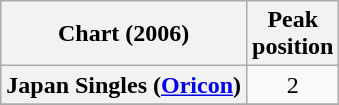<table class="wikitable plainrowheaders">
<tr>
<th>Chart (2006)</th>
<th>Peak<br>position</th>
</tr>
<tr>
<th scope="row">Japan Singles (<a href='#'>Oricon</a>)</th>
<td style="text-align:center;">2</td>
</tr>
<tr>
</tr>
</table>
